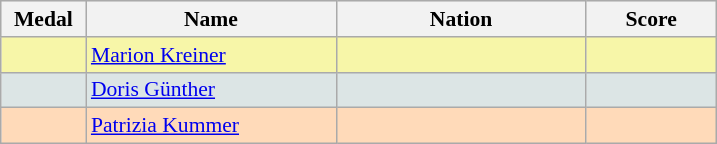<table class=wikitable style="border:1px solid #AAAAAA;font-size:90%">
<tr bgcolor="#E4E4E4">
<th width=50>Medal</th>
<th width=160>Name</th>
<th width=160>Nation</th>
<th width=80>Score</th>
</tr>
<tr bgcolor="#F7F6A8">
<td align="center"></td>
<td><a href='#'>Marion Kreiner</a></td>
<td></td>
<td align="center"></td>
</tr>
<tr bgcolor="#DCE5E5">
<td align="center"></td>
<td><a href='#'>Doris Günther</a></td>
<td></td>
<td align="center"></td>
</tr>
<tr bgcolor="#FFDAB9">
<td align="center"></td>
<td><a href='#'>Patrizia Kummer</a></td>
<td></td>
<td align="center"></td>
</tr>
</table>
